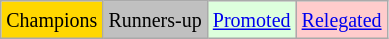<table class="wikitable">
<tr>
<td bgcolor=gold><small>Champions</small></td>
<td bgcolor=silver><small>Runners-up</small></td>
<td bgcolor="#DDFFDD"><small><a href='#'>Promoted</a></small></td>
<td bgcolor= "#FFCCCC"><small><a href='#'>Relegated</a></small></td>
</tr>
</table>
